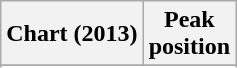<table class="wikitable sortable">
<tr>
<th>Chart (2013)</th>
<th>Peak<br>position</th>
</tr>
<tr>
</tr>
<tr>
</tr>
</table>
